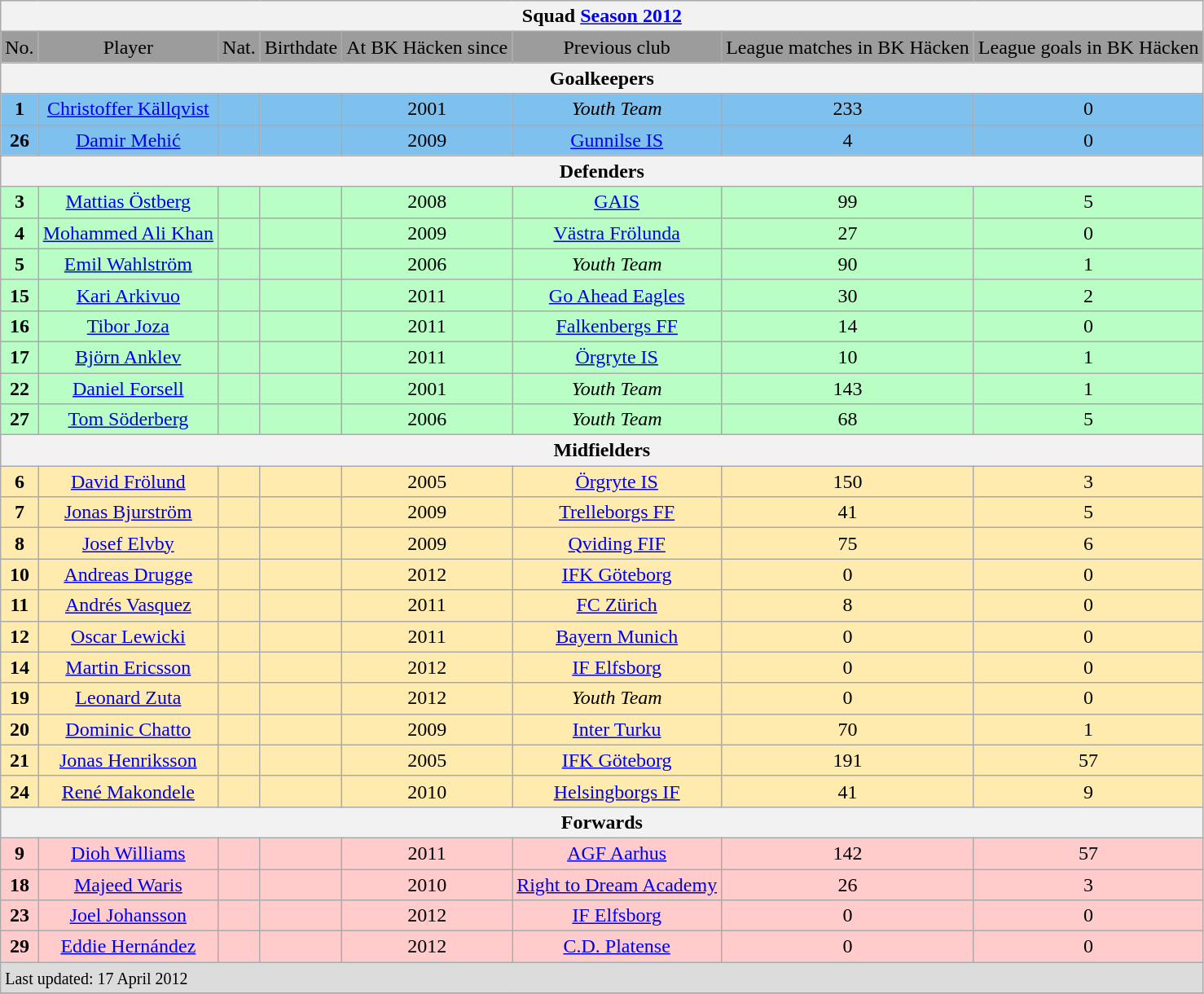<table class="wikitable">
<tr align="center" style="background:#DCDCDC">
<th colspan="8">Squad <a href='#'>Season 2012</a></th>
</tr>
<tr align="center" style="background:#9C9C9C">
<td>No.</td>
<td>Player</td>
<td>Nat.</td>
<td>Birthdate</td>
<td>At BK Häcken since</td>
<td>Previous club</td>
<td>League matches in BK Häcken</td>
<td>League goals in BK Häcken</td>
</tr>
<tr align="center" style="background:#DCDCDC">
<th colspan="8">Goalkeepers</th>
</tr>
<tr align="center" style="background:#7EC0EE">
<td><strong>1</strong></td>
<td><a href='#'>Christoffer Källqvist</a></td>
<td></td>
<td></td>
<td>2001</td>
<td><em>Youth Team</em></td>
<td>233</td>
<td>0</td>
</tr>
<tr align="center" style="background:#7EC0EE">
<td><strong>26</strong></td>
<td><a href='#'>Damir Mehić</a></td>
<td></td>
<td></td>
<td>2009</td>
<td><a href='#'>Gunnilse IS</a></td>
<td>4</td>
<td>0</td>
</tr>
<tr align="center" style="background:#DCDCDC">
<th colspan="8">Defenders</th>
</tr>
<tr align="center" style="background:#B9FFC5">
<td><strong>3</strong></td>
<td><a href='#'>Mattias Östberg</a></td>
<td></td>
<td></td>
<td>2008</td>
<td><a href='#'>GAIS</a></td>
<td>99</td>
<td>5</td>
</tr>
<tr align="center" style="background:#B9FFC5">
<td><strong>4</strong></td>
<td><a href='#'>Mohammed Ali Khan</a></td>
<td></td>
<td></td>
<td>2009</td>
<td><a href='#'>Västra Frölunda</a></td>
<td>27</td>
<td>0</td>
</tr>
<tr align="center" style="background:#B9FFC5">
<td><strong>5</strong></td>
<td><a href='#'>Emil Wahlström</a></td>
<td></td>
<td></td>
<td>2006</td>
<td><em>Youth Team</em></td>
<td>90</td>
<td>1</td>
</tr>
<tr align="center" style="background:#B9FFC5">
<td><strong>15</strong></td>
<td><a href='#'>Kari Arkivuo</a></td>
<td></td>
<td></td>
<td>2011</td>
<td><a href='#'>Go Ahead Eagles</a></td>
<td>30</td>
<td>2</td>
</tr>
<tr align="center" style="background:#B9FFC5">
<td><strong>16</strong></td>
<td><a href='#'>Tibor Joza</a></td>
<td></td>
<td></td>
<td>2011</td>
<td><a href='#'>Falkenbergs FF</a></td>
<td>14</td>
<td>0</td>
</tr>
<tr align="center" style="background:#B9FFC5">
<td><strong>17</strong></td>
<td><a href='#'>Björn Anklev</a></td>
<td></td>
<td></td>
<td>2011</td>
<td><a href='#'>Örgryte IS</a></td>
<td>10</td>
<td>1</td>
</tr>
<tr align="center" style="background:#B9FFC5">
<td><strong>22</strong></td>
<td><a href='#'>Daniel Forsell</a></td>
<td></td>
<td></td>
<td>2001</td>
<td><em>Youth Team</em></td>
<td>143</td>
<td>1</td>
</tr>
<tr align="center" style="background:#B9FFC5">
<td><strong>27</strong></td>
<td><a href='#'>Tom Söderberg</a></td>
<td></td>
<td></td>
<td>2006</td>
<td><em>Youth Team</em></td>
<td>68</td>
<td>5</td>
</tr>
<tr align="center" style="background:#DCDCDC">
<th colspan="8">Midfielders</th>
</tr>
<tr align="center" style="background:#FFEBAD">
<td><strong>6</strong></td>
<td><a href='#'>David Frölund</a></td>
<td></td>
<td></td>
<td>2005</td>
<td><a href='#'>Örgryte IS</a></td>
<td>150</td>
<td>3</td>
</tr>
<tr align="center" style="background:#FFEBAD">
<td><strong>7</strong></td>
<td><a href='#'>Jonas Bjurström</a></td>
<td></td>
<td></td>
<td>2009</td>
<td><a href='#'>Trelleborgs FF</a></td>
<td>41</td>
<td>5</td>
</tr>
<tr align="center" style="background:#FFEBAD">
<td><strong>8</strong></td>
<td><a href='#'>Josef Elvby</a></td>
<td></td>
<td></td>
<td>2009</td>
<td><a href='#'>Qviding FIF</a></td>
<td>75</td>
<td>6</td>
</tr>
<tr align="center" style="background:#FFEBAD">
<td><strong>10</strong></td>
<td><a href='#'>Andreas Drugge</a></td>
<td></td>
<td></td>
<td>2012</td>
<td><a href='#'>IFK Göteborg</a></td>
<td>0</td>
<td>0</td>
</tr>
<tr align="center" style="background:#FFEBAD">
<td><strong>11</strong></td>
<td><a href='#'>Andrés Vasquez</a></td>
<td></td>
<td></td>
<td>2011</td>
<td><a href='#'>FC Zürich</a></td>
<td>8</td>
<td>0</td>
</tr>
<tr align="center" style="background:#FFEBAD">
<td><strong>12</strong></td>
<td><a href='#'>Oscar Lewicki</a></td>
<td></td>
<td></td>
<td>2011</td>
<td><a href='#'>Bayern Munich</a></td>
<td>0</td>
<td>0</td>
</tr>
<tr align="center" style="background:#FFEBAD">
<td><strong>14</strong></td>
<td><a href='#'>Martin Ericsson</a></td>
<td></td>
<td></td>
<td>2012</td>
<td><a href='#'>IF Elfsborg</a></td>
<td>0</td>
<td>0</td>
</tr>
<tr align="center" style="background:#FFEBAD">
<td><strong>19</strong></td>
<td><a href='#'>Leonard Zuta</a></td>
<td></td>
<td></td>
<td>2012</td>
<td><em>Youth Team</em></td>
<td>0</td>
<td>0</td>
</tr>
<tr align="center" style="background:#FFEBAD">
<td><strong>20</strong></td>
<td><a href='#'>Dominic Chatto</a></td>
<td></td>
<td></td>
<td>2009</td>
<td><a href='#'>Inter Turku</a></td>
<td>70</td>
<td>1</td>
</tr>
<tr align="center" style="background:#FFEBAD">
<td><strong>21</strong></td>
<td><a href='#'>Jonas Henriksson</a></td>
<td></td>
<td></td>
<td>2005</td>
<td><a href='#'>IFK Göteborg</a></td>
<td>191</td>
<td>57</td>
</tr>
<tr align="center" style="background:#FFEBAD">
<td><strong>24</strong></td>
<td><a href='#'>René Makondele</a></td>
<td></td>
<td></td>
<td>2010</td>
<td><a href='#'>Helsingborgs IF</a></td>
<td>41</td>
<td>9</td>
</tr>
<tr align="center" style="background:#DCDCDC">
<th colspan="8">Forwards</th>
</tr>
<tr align="center" style="background:#FFCBCB">
<td><strong>9</strong></td>
<td><a href='#'>Dioh Williams</a></td>
<td></td>
<td></td>
<td>2011</td>
<td><a href='#'>AGF Aarhus</a></td>
<td>142</td>
<td>57</td>
</tr>
<tr align="center" style="background:#FFCBCB">
<td><strong>18</strong></td>
<td><a href='#'>Majeed Waris</a></td>
<td></td>
<td></td>
<td>2010</td>
<td><a href='#'>Right to Dream Academy</a></td>
<td>26</td>
<td>3</td>
</tr>
<tr align="center" style="background:#FFCBCB">
<td><strong>23</strong></td>
<td><a href='#'>Joel Johansson</a></td>
<td></td>
<td></td>
<td>2012</td>
<td><a href='#'>IF Elfsborg</a></td>
<td>0</td>
<td>0</td>
</tr>
<tr align="center" style="background:#FFCBCB">
<td><strong>29</strong></td>
<td><a href='#'>Eddie Hernández</a></td>
<td></td>
<td></td>
<td>2012</td>
<td><a href='#'>C.D. Platense</a></td>
<td>0</td>
<td>0</td>
</tr>
<tr align="left" style="background:#DCDCDC">
<td colspan="8"><small>Last updated: 17 April 2012</small></td>
</tr>
<tr>
</tr>
</table>
